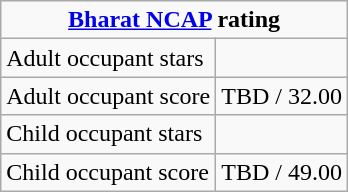<table class="wikitable">
<tr>
<td colspan="2" style="text-align:center;"><strong><a href='#'>Bharat NCAP</a> rating</strong></td>
</tr>
<tr>
<td>Adult occupant stars</td>
<td></td>
</tr>
<tr>
<td>Adult occupant score</td>
<td>TBD / 32.00</td>
</tr>
<tr>
<td>Child occupant stars</td>
<td></td>
</tr>
<tr>
<td>Child occupant score</td>
<td>TBD / 49.00</td>
</tr>
</table>
